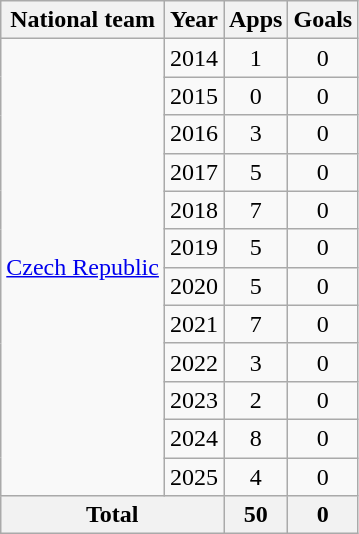<table class="wikitable" style="text-align:center">
<tr>
<th>National team</th>
<th>Year</th>
<th>Apps</th>
<th>Goals</th>
</tr>
<tr>
<td rowspan=12><a href='#'>Czech Republic</a></td>
<td>2014</td>
<td>1</td>
<td>0</td>
</tr>
<tr>
<td>2015</td>
<td>0</td>
<td>0</td>
</tr>
<tr>
<td>2016</td>
<td>3</td>
<td>0</td>
</tr>
<tr>
<td>2017</td>
<td>5</td>
<td>0</td>
</tr>
<tr>
<td>2018</td>
<td>7</td>
<td>0</td>
</tr>
<tr>
<td>2019</td>
<td>5</td>
<td>0</td>
</tr>
<tr>
<td>2020</td>
<td>5</td>
<td>0</td>
</tr>
<tr>
<td>2021</td>
<td>7</td>
<td>0</td>
</tr>
<tr>
<td>2022</td>
<td>3</td>
<td>0</td>
</tr>
<tr>
<td>2023</td>
<td>2</td>
<td>0</td>
</tr>
<tr>
<td>2024</td>
<td>8</td>
<td>0</td>
</tr>
<tr>
<td>2025</td>
<td>4</td>
<td>0</td>
</tr>
<tr>
<th colspan=2>Total</th>
<th>50</th>
<th>0</th>
</tr>
</table>
